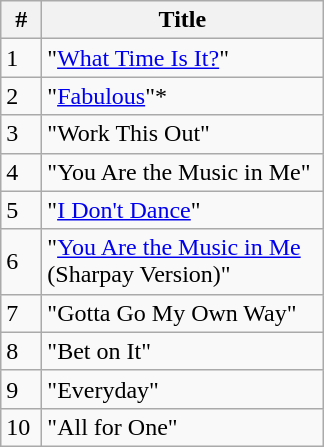<table class="wikitable" style="font-size: 100%">
<tr>
<th width="20" align="center">#</th>
<th width="180" align="center">Title</th>
</tr>
<tr>
<td>1</td>
<td>"<a href='#'>What Time Is It?</a>"</td>
</tr>
<tr>
<td>2</td>
<td>"<a href='#'>Fabulous</a>"*</td>
</tr>
<tr>
<td>3</td>
<td>"Work This Out"</td>
</tr>
<tr>
<td>4</td>
<td>"You Are the Music in Me"</td>
</tr>
<tr>
<td>5</td>
<td>"<a href='#'>I Don't Dance</a>"</td>
</tr>
<tr>
<td>6</td>
<td>"<a href='#'>You Are the Music in Me</a> (Sharpay Version)"</td>
</tr>
<tr>
<td>7</td>
<td>"Gotta Go My Own Way"</td>
</tr>
<tr>
<td>8</td>
<td>"Bet on It"</td>
</tr>
<tr>
<td>9</td>
<td>"Everyday"</td>
</tr>
<tr>
<td>10</td>
<td>"All for One"</td>
</tr>
</table>
